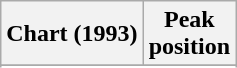<table class="wikitable plainrowheaders sortable">
<tr>
<th scope="col">Chart (1993)</th>
<th scope="col">Peak<br>position</th>
</tr>
<tr>
</tr>
<tr>
</tr>
<tr>
</tr>
</table>
